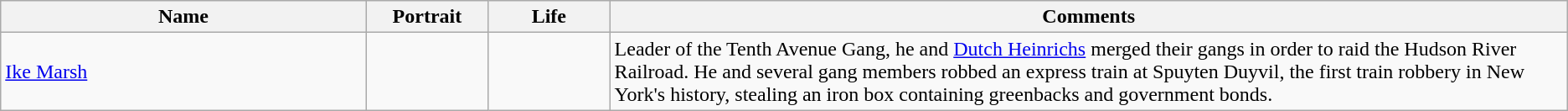<table class=wikitable>
<tr>
<th width="21%">Name</th>
<th width="7%">Portrait</th>
<th width="7%">Life</th>
<th width="55%">Comments</th>
</tr>
<tr>
<td><a href='#'>Ike Marsh</a></td>
<td></td>
<td></td>
<td>Leader of the Tenth Avenue Gang, he and <a href='#'>Dutch Heinrichs</a> merged their gangs in order to raid the Hudson River Railroad. He and several gang members robbed an express train at Spuyten Duyvil, the first train robbery in New York's history, stealing an iron box containing greenbacks and government bonds.</td>
</tr>
</table>
